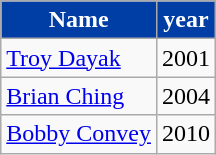<table class="wikitable">
<tr>
<th style="background:#003DA5; color:#fff;" scope="col">Name</th>
<th style="background:#003DA5; color:#fff;" scope="col">year</th>
</tr>
<tr>
<td><a href='#'>Troy Dayak</a></td>
<td>2001</td>
</tr>
<tr>
<td><a href='#'>Brian Ching</a></td>
<td>2004</td>
</tr>
<tr>
<td><a href='#'>Bobby Convey</a></td>
<td>2010</td>
</tr>
</table>
